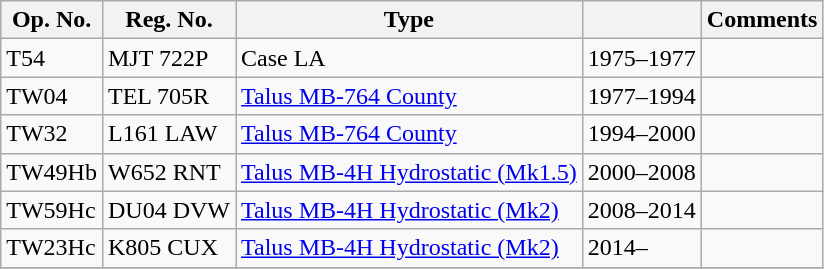<table class="wikitable">
<tr>
<th>Op. No.</th>
<th>Reg. No.</th>
<th>Type</th>
<th></th>
<th>Comments</th>
</tr>
<tr>
<td>T54</td>
<td>MJT 722P</td>
<td>Case LA</td>
<td>1975–1977</td>
<td></td>
</tr>
<tr>
<td>TW04</td>
<td>TEL 705R</td>
<td><a href='#'>Talus MB-764 County</a></td>
<td>1977–1994</td>
<td></td>
</tr>
<tr>
<td>TW32</td>
<td>L161 LAW</td>
<td><a href='#'>Talus MB-764 County</a></td>
<td>1994–2000</td>
<td></td>
</tr>
<tr>
<td>TW49Hb</td>
<td>W652 RNT</td>
<td><a href='#'>Talus MB-4H Hydrostatic (Mk1.5)</a></td>
<td>2000–2008</td>
<td></td>
</tr>
<tr>
<td>TW59Hc</td>
<td>DU04 DVW</td>
<td><a href='#'>Talus MB-4H Hydrostatic (Mk2)</a></td>
<td>2008–2014</td>
<td></td>
</tr>
<tr>
<td>TW23Hc</td>
<td>K805 CUX</td>
<td><a href='#'>Talus MB-4H Hydrostatic (Mk2)</a></td>
<td>2014–</td>
<td></td>
</tr>
<tr>
</tr>
</table>
